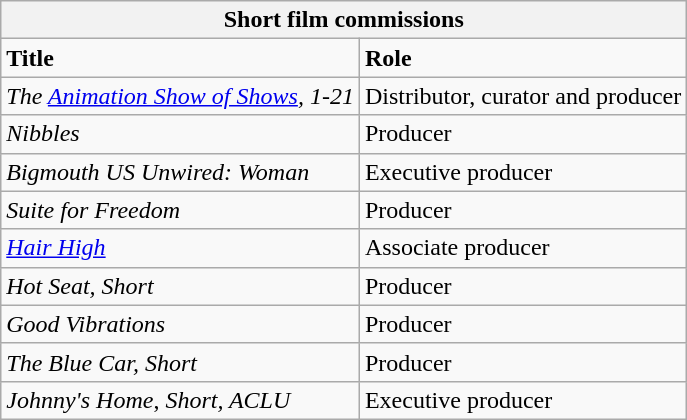<table class="wikitable mw-collapsible mw-collapsed">
<tr>
<th colspan="2"><strong>Short film commissions</strong></th>
</tr>
<tr>
<td><strong>Title</strong></td>
<td><strong>Role</strong></td>
</tr>
<tr>
<td><em>The <a href='#'>Animation Show of Shows</a>, 1-21</em></td>
<td>Distributor, curator and producer</td>
</tr>
<tr>
<td><em>Nibbles</em></td>
<td>Producer</td>
</tr>
<tr>
<td><em>Bigmouth US Unwired: Woman</em></td>
<td>Executive producer</td>
</tr>
<tr>
<td><em>Suite for Freedom</em></td>
<td>Producer</td>
</tr>
<tr>
<td><em><a href='#'>Hair High</a></em></td>
<td>Associate producer</td>
</tr>
<tr>
<td><em>Hot Seat, Short</em></td>
<td>Producer</td>
</tr>
<tr>
<td><em>Good Vibrations</em></td>
<td>Producer</td>
</tr>
<tr>
<td><em>The Blue Car, Short</em></td>
<td>Producer</td>
</tr>
<tr>
<td><em>Johnny's Home</em>, <em>Short, ACLU</em></td>
<td>Executive producer</td>
</tr>
</table>
